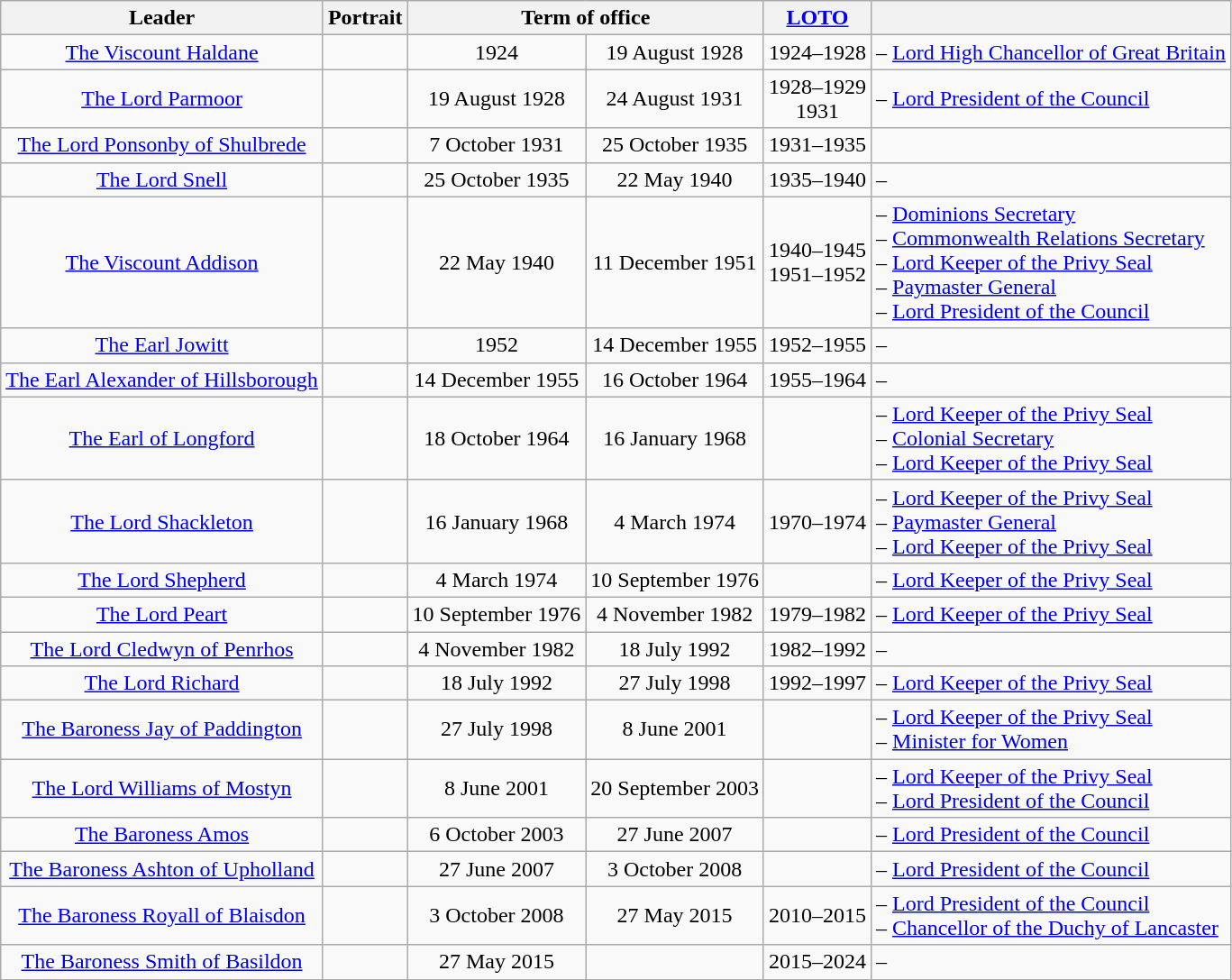<table class="wikitable" style="text-align:Center;">
<tr>
<th>Leader</th>
<th>Portrait</th>
<th colspan=2>Term of office</th>
<th><a href='#'>LOTO</a></th>
<th></th>
</tr>
<tr>
<td><a href='#'>The Viscount Haldane</a><br></td>
<td></td>
<td>1924</td>
<td>19 August 1928</td>
<td>1924–1928</td>
<td style="text-align:left;">– <a href='#'>Lord High Chancellor of Great Britain</a> </td>
</tr>
<tr>
<td><a href='#'>The Lord Parmoor</a><br></td>
<td></td>
<td>19 August 1928</td>
<td>24 August 1931</td>
<td>1928–1929<br>1931</td>
<td style="text-align:left;">– <a href='#'>Lord President of the Council</a> </td>
</tr>
<tr>
<td><a href='#'>The Lord Ponsonby of Shulbrede</a><br></td>
<td></td>
<td>7 October 1931</td>
<td>25 October 1935</td>
<td>1931–1935</td>
<td></td>
</tr>
<tr>
<td><a href='#'>The Lord Snell</a><br></td>
<td></td>
<td>25 October 1935</td>
<td>22 May 1940</td>
<td>1935–1940</td>
<td style="text-align:left;">–</td>
</tr>
<tr>
<td><a href='#'>The Viscount Addison</a><br></td>
<td></td>
<td>22 May 1940</td>
<td>11 December 1951</td>
<td>1940–1945<br>1951–1952</td>
<td style="text-align:left;">– <a href='#'>Dominions Secretary</a> <br>– <a href='#'>Commonwealth Relations Secretary</a> <br>– <a href='#'>Lord Keeper of the Privy Seal</a> <br>– <a href='#'>Paymaster General</a> <br>– <a href='#'>Lord President of the Council</a> </td>
</tr>
<tr>
<td><a href='#'>The Earl Jowitt</a><br></td>
<td></td>
<td>1952</td>
<td>14 December 1955</td>
<td>1952–1955</td>
<td style="text-align:left;">–</td>
</tr>
<tr>
<td><a href='#'>The Earl Alexander of Hillsborough</a><br></td>
<td></td>
<td>14 December 1955</td>
<td>16 October 1964</td>
<td>1955–1964</td>
<td style="text-align:left;">–</td>
</tr>
<tr>
<td><a href='#'>The Earl of Longford</a><br></td>
<td></td>
<td>18 October 1964</td>
<td>16 January 1968</td>
<td></td>
<td style="text-align:left;">– <a href='#'>Lord Keeper of the Privy Seal</a> <br>– <a href='#'>Colonial Secretary</a> <br>– <a href='#'>Lord Keeper of the Privy Seal</a> </td>
</tr>
<tr>
<td><a href='#'>The Lord Shackleton</a><br></td>
<td></td>
<td>16 January 1968</td>
<td>4 March 1974</td>
<td>1970–1974</td>
<td style="text-align:left;">– <a href='#'>Lord Keeper of the Privy Seal</a> <br>– <a href='#'>Paymaster General</a> <br>– <a href='#'>Lord Keeper of the Privy Seal</a> </td>
</tr>
<tr>
<td><a href='#'>The Lord Shepherd</a><br></td>
<td></td>
<td>4 March 1974</td>
<td>10 September 1976</td>
<td></td>
<td style="text-align:left;">– <a href='#'>Lord Keeper of the Privy Seal</a> </td>
</tr>
<tr>
<td><a href='#'>The Lord Peart</a><br></td>
<td></td>
<td>10 September 1976</td>
<td>4 November 1982</td>
<td>1979–1982</td>
<td style="text-align:left;">– <a href='#'>Lord Keeper of the Privy Seal</a> </td>
</tr>
<tr>
<td><a href='#'>The Lord Cledwyn of Penrhos</a><br></td>
<td></td>
<td>4 November 1982</td>
<td>18 July 1992</td>
<td>1982–1992</td>
<td style="text-align:left;">–</td>
</tr>
<tr>
<td><a href='#'>The Lord Richard</a><br></td>
<td></td>
<td>18 July 1992</td>
<td>27 July 1998</td>
<td>1992–1997</td>
<td style="text-align:left;">– <a href='#'>Lord Keeper of the Privy Seal</a> </td>
</tr>
<tr>
<td><a href='#'>The Baroness Jay of Paddington</a><br></td>
<td></td>
<td>27 July 1998</td>
<td>8 June 2001</td>
<td></td>
<td style="text-align:left;">– <a href='#'>Lord Keeper of the Privy Seal</a> <br>– <a href='#'>Minister for Women</a> </td>
</tr>
<tr>
<td><a href='#'>The Lord Williams of Mostyn</a><br></td>
<td></td>
<td>8 June 2001</td>
<td>20 September 2003</td>
<td></td>
<td style="text-align:left;">– <a href='#'>Lord Keeper of the Privy Seal</a> <br>– <a href='#'>Lord President of the Council</a> </td>
</tr>
<tr>
<td><a href='#'>The Baroness Amos</a><br></td>
<td></td>
<td>6 October 2003</td>
<td>27 June 2007</td>
<td></td>
<td style="text-align:left;">– <a href='#'>Lord President of the Council</a> </td>
</tr>
<tr>
<td><a href='#'>The Baroness Ashton of Upholland</a><br></td>
<td></td>
<td>27 June 2007</td>
<td>3 October 2008</td>
<td></td>
<td style="text-align:left;">– <a href='#'>Lord President of the Council</a> </td>
</tr>
<tr>
<td><a href='#'>The Baroness Royall of Blaisdon</a><br></td>
<td></td>
<td>3 October 2008</td>
<td>27 May 2015</td>
<td>2010–2015</td>
<td style="text-align:left;">– <a href='#'>Lord President of the Council</a> <br>– <a href='#'>Chancellor of the Duchy of Lancaster</a> </td>
</tr>
<tr>
<td><a href='#'>The Baroness Smith of Basildon</a><br></td>
<td></td>
<td>27 May 2015</td>
<td></td>
<td>2015–2024</td>
<td style="text-align:left;">–</td>
</tr>
<tr>
</tr>
</table>
